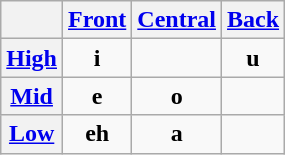<table class="wikitable" style=text-align:center>
<tr>
<th></th>
<th><a href='#'>Front</a></th>
<th><a href='#'>Central</a></th>
<th><a href='#'>Back</a></th>
</tr>
<tr>
<th><a href='#'>High</a></th>
<td><strong>i</strong> </td>
<td></td>
<td><strong>u</strong> </td>
</tr>
<tr>
<th><a href='#'>Mid</a></th>
<td><strong>e</strong> </td>
<td><strong>o</strong> </td>
<td></td>
</tr>
<tr>
<th><a href='#'>Low</a></th>
<td><strong>eh</strong> </td>
<td><strong>a</strong> </td>
<td></td>
</tr>
</table>
